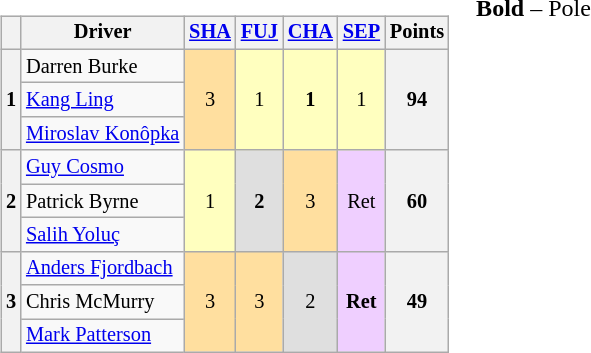<table>
<tr>
<td valign="top"><br><table class="wikitable" style="font-size: 85%; text-align:center;">
<tr>
<th></th>
<th>Driver</th>
<th><a href='#'>SHA</a><br></th>
<th><a href='#'>FUJ</a><br></th>
<th><a href='#'>CHA</a><br></th>
<th><a href='#'>SEP</a><br></th>
<th>Points</th>
</tr>
<tr>
<th rowspan=3>1</th>
<td align=left> Darren Burke</td>
<td rowspan=3 style="background:#FFDF9F;">3</td>
<td rowspan=3 style="background:#FFFFBF;">1</td>
<td rowspan=3 style="background:#FFFFBF;"><strong>1</strong></td>
<td rowspan=3 style="background:#FFFFBF;">1</td>
<th rowspan=3>94</th>
</tr>
<tr>
<td align=left> <a href='#'>Kang Ling</a></td>
</tr>
<tr>
<td align=left> <a href='#'>Miroslav Konôpka</a></td>
</tr>
<tr>
<th rowspan=3>2</th>
<td align="left"> <a href='#'>Guy Cosmo</a></td>
<td rowspan=3 style="background:#FFFFBF;">1</td>
<td rowspan=3 style="background:#DFDFDF;"><strong>2</strong></td>
<td rowspan=3 style="background:#FFDF9F;">3</td>
<td rowspan=3 style="background:#EFCFFF;">Ret</td>
<th rowspan=3>60</th>
</tr>
<tr>
<td align="left"> Patrick Byrne</td>
</tr>
<tr>
<td align="left"> <a href='#'>Salih Yoluç</a></td>
</tr>
<tr>
<th rowspan=3>3</th>
<td align="left"> <a href='#'>Anders Fjordbach</a></td>
<td rowspan=3 style="background:#FFDF9F;">3</td>
<td rowspan=3 style="background:#FFDF9F;">3</td>
<td rowspan=3 style="background:#DFDFDF;">2</td>
<td rowspan=3 style="background:#EFCFFF;"><strong>Ret</strong></td>
<th rowspan=3>49</th>
</tr>
<tr>
<td align="left"> Chris McMurry</td>
</tr>
<tr>
<td align="left"> <a href='#'>Mark Patterson</a></td>
</tr>
</table>
</td>
<td valign="top"><br>
<span><strong>Bold</strong> – Pole<br></span></td>
</tr>
</table>
